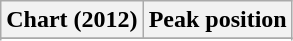<table class="wikitable sortable" border="1">
<tr>
<th>Chart (2012)</th>
<th>Peak position</th>
</tr>
<tr>
</tr>
<tr>
</tr>
<tr>
</tr>
</table>
